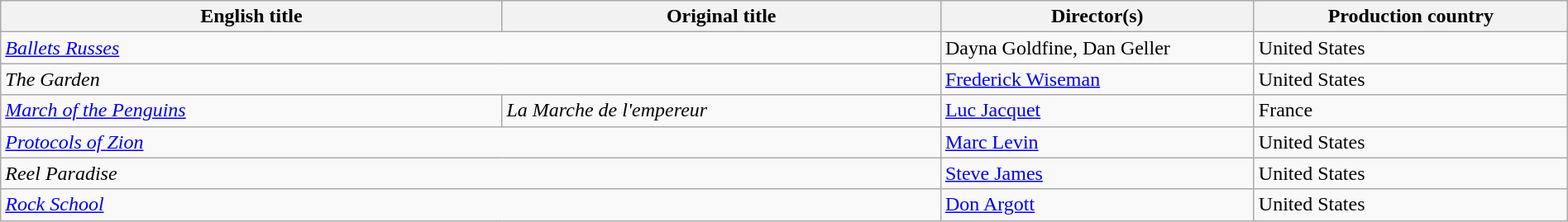<table class="wikitable" width=100%>
<tr>
<th scope="col" width="32%">English title</th>
<th scope="col" width="28%">Original title</th>
<th scope="col" width="20%">Director(s)</th>
<th scope="col" width="20%">Production country</th>
</tr>
<tr>
<td colspan=2><em><a href='#'>Ballets Russes</a></em></td>
<td>Dayna Goldfine, Dan Geller</td>
<td>United States</td>
</tr>
<tr>
<td colspan=2><em>The Garden</em></td>
<td><a href='#'>Frederick Wiseman</a></td>
<td>United States</td>
</tr>
<tr>
<td><em><a href='#'>March of the Penguins</a></em></td>
<td><em>La Marche de l'empereur</em></td>
<td><a href='#'>Luc Jacquet</a></td>
<td>France</td>
</tr>
<tr>
<td colspan=2><em><a href='#'>Protocols of Zion</a></em></td>
<td><a href='#'>Marc Levin</a></td>
<td>United States</td>
</tr>
<tr>
<td colspan=2><em>Reel Paradise</em></td>
<td><a href='#'>Steve James</a></td>
<td>United States</td>
</tr>
<tr>
<td colspan=2><em><a href='#'>Rock School</a></em></td>
<td><a href='#'>Don Argott</a></td>
<td>United States</td>
</tr>
</table>
